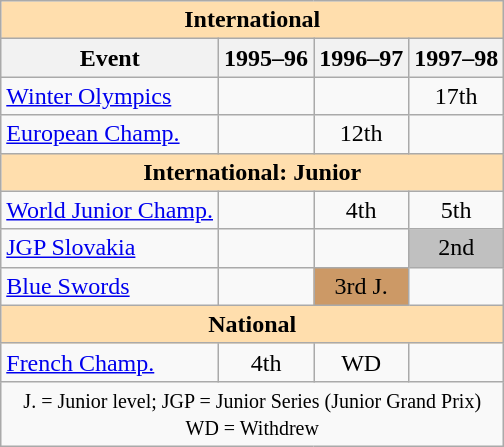<table class="wikitable" style="text-align:center">
<tr>
<th style="background-color: #ffdead; " colspan=4 align=center><strong>International</strong></th>
</tr>
<tr>
<th>Event</th>
<th>1995–96</th>
<th>1996–97</th>
<th>1997–98</th>
</tr>
<tr>
<td align=left><a href='#'>Winter Olympics</a></td>
<td></td>
<td></td>
<td>17th</td>
</tr>
<tr>
<td align=left><a href='#'>European Champ.</a></td>
<td></td>
<td>12th</td>
<td></td>
</tr>
<tr>
<th style="background-color: #ffdead; " colspan=4 align=center><strong>International: Junior</strong></th>
</tr>
<tr>
<td align=left><a href='#'>World Junior Champ.</a></td>
<td></td>
<td>4th</td>
<td>5th</td>
</tr>
<tr>
<td align=left><a href='#'>JGP Slovakia</a></td>
<td></td>
<td></td>
<td bgcolor=silver>2nd</td>
</tr>
<tr>
<td align=left><a href='#'>Blue Swords</a></td>
<td></td>
<td bgcolor=cc9966>3rd J.</td>
<td></td>
</tr>
<tr>
<th style="background-color: #ffdead; " colspan=4 align=center><strong>National</strong></th>
</tr>
<tr>
<td align=left><a href='#'>French Champ.</a></td>
<td>4th</td>
<td>WD</td>
<td></td>
</tr>
<tr>
<td colspan=4 align=center><small> J. = Junior level; JGP = Junior Series (Junior Grand Prix) <br> WD = Withdrew </small></td>
</tr>
</table>
